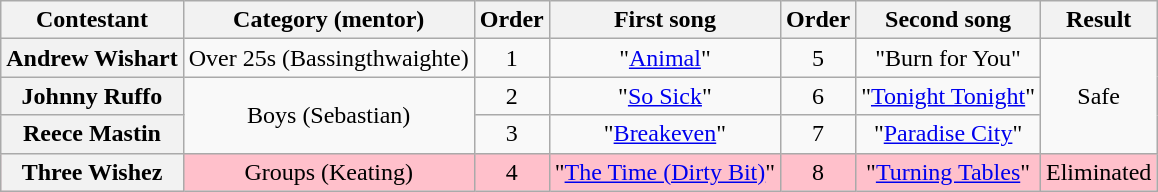<table class="wikitable plainrowheaders" style="text-align:center;">
<tr>
<th scope="col">Contestant</th>
<th scope="col">Category (mentor)</th>
<th scope="col">Order</th>
<th scope="col">First song</th>
<th scope="col">Order</th>
<th scope="col">Second song</th>
<th scope="col">Result</th>
</tr>
<tr style=>
<th scope="row">Andrew Wishart</th>
<td>Over 25s (Bassingthwaighte)</td>
<td>1</td>
<td>"<a href='#'>Animal</a>"</td>
<td>5</td>
<td>"Burn for You"</td>
<td rowspan=3>Safe</td>
</tr>
<tr>
<th scope="row">Johnny Ruffo</th>
<td rowspan="2">Boys (Sebastian)</td>
<td>2</td>
<td>"<a href='#'>So Sick</a>"</td>
<td>6</td>
<td>"<a href='#'>Tonight Tonight</a>"</td>
</tr>
<tr>
<th scope="row">Reece Mastin</th>
<td>3</td>
<td>"<a href='#'>Breakeven</a>"</td>
<td>7</td>
<td>"<a href='#'>Paradise City</a>"</td>
</tr>
<tr style="background:pink;">
<th scope="row">Three Wishez</th>
<td>Groups (Keating)</td>
<td>4</td>
<td>"<a href='#'>The Time (Dirty Bit)</a>"</td>
<td>8</td>
<td>"<a href='#'>Turning Tables</a>"</td>
<td>Eliminated</td>
</tr>
</table>
